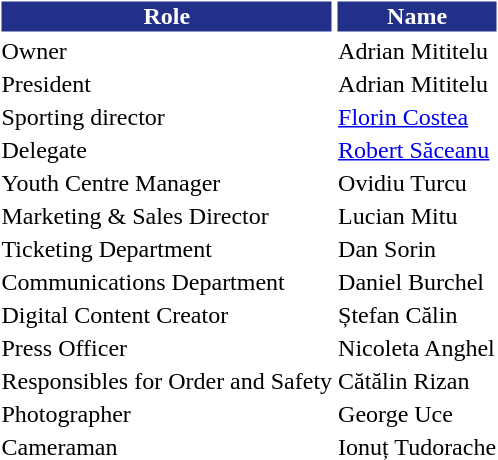<table class="toccolours">
<tr>
<th style="background:#23308A;color:white;border:1px solid white">Role</th>
<th style="background:#23308A;color:white;border:1px solid white">Name</th>
</tr>
<tr>
<td>Owner</td>
<td> Adrian Mititelu</td>
</tr>
<tr>
<td>President</td>
<td> Adrian Mititelu</td>
</tr>
<tr>
<td>Sporting director</td>
<td> <a href='#'>Florin Costea</a></td>
</tr>
<tr>
<td>Delegate</td>
<td> <a href='#'>Robert Săceanu</a></td>
</tr>
<tr>
<td>Youth Centre Manager</td>
<td> Ovidiu Turcu</td>
</tr>
<tr>
<td>Marketing & Sales Director</td>
<td> Lucian Mitu</td>
</tr>
<tr>
<td>Ticketing Department</td>
<td> Dan Sorin</td>
</tr>
<tr>
<td>Communications Department</td>
<td> Daniel Burchel</td>
</tr>
<tr>
<td>Digital Content Creator</td>
<td> Ștefan Călin</td>
</tr>
<tr>
<td>Press Officer</td>
<td> Nicoleta Anghel</td>
</tr>
<tr>
<td>Responsibles for Order and Safety</td>
<td> Cătălin Rizan</td>
</tr>
<tr>
<td>Photographer</td>
<td> George Uce</td>
</tr>
<tr>
<td>Cameraman</td>
<td> Ionuț Tudorache</td>
</tr>
</table>
